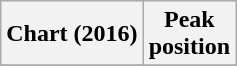<table class="wikitable plainrowheaders" style="text-align:center">
<tr>
<th>Chart (2016)</th>
<th>Peak<br>position</th>
</tr>
<tr>
</tr>
</table>
